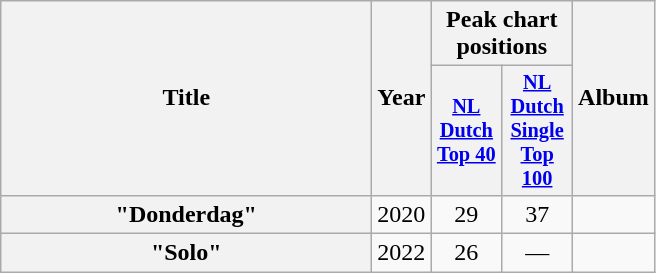<table class="wikitable plainrowheaders" style="text-align:center;">
<tr>
<th scope="col" rowspan="2" style="width:15em;">Title</th>
<th scope="col" rowspan="2" style="width:1em;">Year</th>
<th scope="col" colspan="2">Peak chart positions</th>
<th scope="col" rowspan="2">Album</th>
</tr>
<tr>
<th scope="col" style="width:3em;font-size:85%;"><a href='#'>NL<br>Dutch<br>Top 40</a><br></th>
<th scope="col" style="width:3em;font-size:85%;"><a href='#'>NL<br>Dutch<br>Single<br>Top 100</a><br></th>
</tr>
<tr>
<th scope="row">"Donderdag"<br></th>
<td>2020</td>
<td>29</td>
<td>37</td>
<td></td>
</tr>
<tr>
<th scope="row">"Solo"<br></th>
<td>2022</td>
<td>26</td>
<td>—</td>
<td></td>
</tr>
</table>
